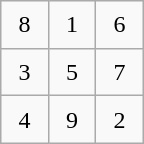<table class="wikitable" style="margin-left:auto;margin-right:auto;text-align:center;width:6em;height:6em;table-layout:fixed;">
<tr>
<td>8</td>
<td>1</td>
<td>6</td>
</tr>
<tr>
<td>3</td>
<td>5</td>
<td>7</td>
</tr>
<tr>
<td>4</td>
<td>9</td>
<td>2</td>
</tr>
</table>
